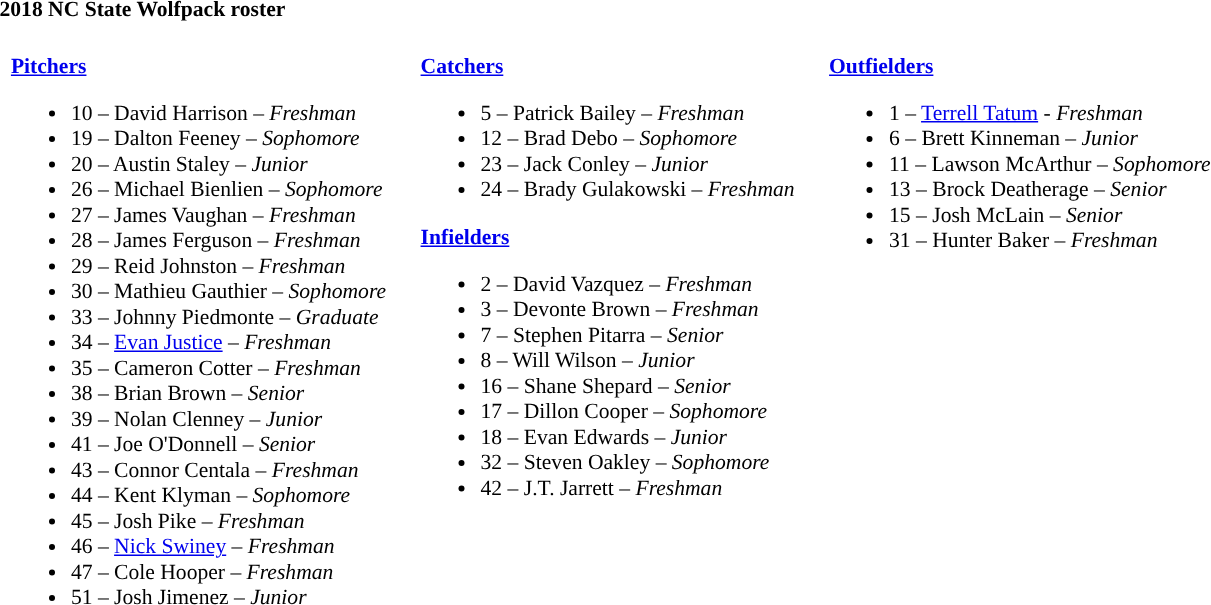<table class="toccolours" style="text-align: left; font-size:90%;">
<tr>
<th colspan="9">2018 NC State Wolfpack roster</th>
</tr>
<tr>
<td width="03"> </td>
<td valign="top"><br><strong><a href='#'>Pitchers</a></strong><ul><li>10 – David Harrison – <em>Freshman</em></li><li>19 – Dalton Feeney – <em>Sophomore</em></li><li>20 – Austin Staley – <em> Junior</em></li><li>26 – Michael Bienlien – <em>Sophomore</em></li><li>27 – James Vaughan – <em> Freshman</em></li><li>28 – James Ferguson – <em> Freshman</em></li><li>29 – Reid Johnston – <em>Freshman</em></li><li>30 – Mathieu Gauthier – <em>Sophomore</em></li><li>33 – Johnny Piedmonte – <em>Graduate</em></li><li>34 – <a href='#'>Evan Justice</a> – <em>Freshman</em></li><li>35 – Cameron Cotter – <em>Freshman</em></li><li>38 – Brian Brown – <em>Senior</em></li><li>39 – Nolan Clenney – <em> Junior</em></li><li>41 – Joe O'Donnell – <em> Senior</em></li><li>43 – Connor Centala – <em> Freshman</em></li><li>44 – Kent Klyman – <em>Sophomore</em></li><li>45 – Josh Pike – <em>Freshman</em></li><li>46 – <a href='#'>Nick Swiney</a> – <em>Freshman</em></li><li>47 – Cole Hooper – <em>Freshman</em></li><li>51 – Josh Jimenez – <em>Junior</em></li></ul></td>
<td width="15"> </td>
<td valign="top"><br><strong><a href='#'>Catchers</a></strong><ul><li>5 – Patrick Bailey – <em>Freshman</em></li><li>12 – Brad Debo – <em>Sophomore</em></li><li>23 – Jack Conley – <em>Junior</em></li><li>24 – Brady Gulakowski – <em> Freshman</em></li></ul><strong><a href='#'>Infielders</a></strong><ul><li>2 – David Vazquez – <em>Freshman</em></li><li>3 – Devonte Brown – <em>Freshman</em></li><li>7 – Stephen Pitarra – <em>Senior</em></li><li>8 – Will Wilson – <em>Junior</em></li><li>16 – Shane Shepard – <em>Senior</em></li><li>17 – Dillon Cooper – <em> Sophomore</em></li><li>18 – Evan Edwards – <em>Junior</em></li><li>32 – Steven Oakley – <em> Sophomore</em></li><li>42 – J.T. Jarrett – <em>Freshman</em></li></ul></td>
<td width="15"> </td>
<td valign="top"><br><strong><a href='#'>Outfielders</a></strong><ul><li>1 – <a href='#'>Terrell Tatum</a> - <em>Freshman</em></li><li>6 – Brett Kinneman – <em>Junior</em></li><li>11 – Lawson McArthur – <em>Sophomore</em></li><li>13 – Brock Deatherage – <em>Senior</em></li><li>15 – Josh McLain – <em>Senior</em></li><li>31 – Hunter Baker – <em>Freshman</em></li></ul></td>
<td width="25"> </td>
</tr>
</table>
